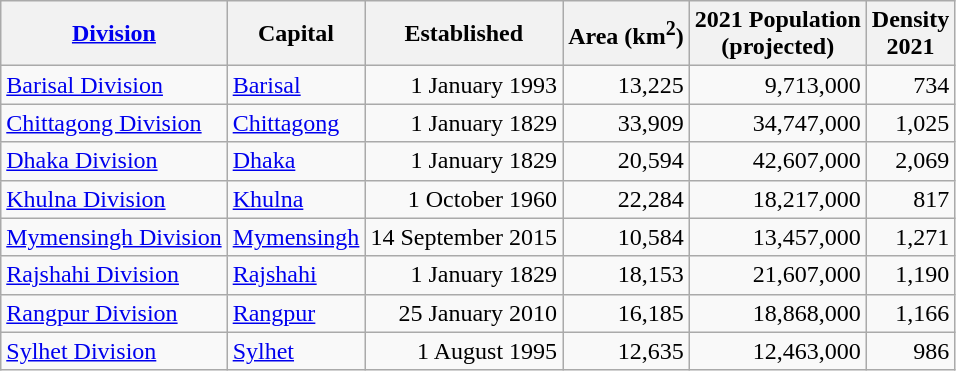<table class="wikitable sortable" style="text-align: right">
<tr>
<th scope="col"><a href='#'>Division</a></th>
<th scope="col">Capital</th>
<th scope="col" data-sort-type="date">Established</th>
<th scope="col">Area (km<sup>2</sup>)<br></th>
<th scope="col">2021 Population <br>(projected)</th>
<th scope="col">Density<br>2021</th>
</tr>
<tr>
<td style="text-align:left"><a href='#'>Barisal Division</a></td>
<td style="text-align:left"><a href='#'>Barisal</a></td>
<td>1 January 1993</td>
<td>13,225</td>
<td>9,713,000</td>
<td>734</td>
</tr>
<tr>
<td style="text-align:left"><a href='#'>Chittagong Division</a></td>
<td style="text-align:left"><a href='#'>Chittagong</a></td>
<td>1 January 1829</td>
<td>33,909</td>
<td>34,747,000</td>
<td>1,025</td>
</tr>
<tr>
<td style="text-align:left"><a href='#'>Dhaka Division</a></td>
<td style="text-align:left"><a href='#'>Dhaka</a></td>
<td>1 January 1829</td>
<td>20,594</td>
<td>42,607,000</td>
<td>2,069</td>
</tr>
<tr>
<td style="text-align:left"><a href='#'>Khulna Division</a></td>
<td style="text-align:left"><a href='#'>Khulna</a></td>
<td>1 October 1960</td>
<td>22,284</td>
<td>18,217,000</td>
<td>817</td>
</tr>
<tr>
<td style="text-align:left"><a href='#'>Mymensingh Division</a></td>
<td style="text-align:left"><a href='#'>Mymensingh</a></td>
<td>14 September 2015</td>
<td>10,584</td>
<td>13,457,000</td>
<td>1,271</td>
</tr>
<tr>
<td style="text-align:left"><a href='#'>Rajshahi Division</a></td>
<td style="text-align:left"><a href='#'>Rajshahi</a></td>
<td>1 January 1829</td>
<td>18,153</td>
<td>21,607,000</td>
<td>1,190</td>
</tr>
<tr>
<td style="text-align:left"><a href='#'>Rangpur Division</a></td>
<td style="text-align:left"><a href='#'>Rangpur</a></td>
<td>25 January 2010</td>
<td>16,185</td>
<td>18,868,000</td>
<td>1,166</td>
</tr>
<tr>
<td style="text-align:left"><a href='#'>Sylhet Division</a></td>
<td style="text-align:left"><a href='#'>Sylhet</a></td>
<td>1 August 1995</td>
<td>12,635</td>
<td>12,463,000</td>
<td>986</td>
</tr>
</table>
